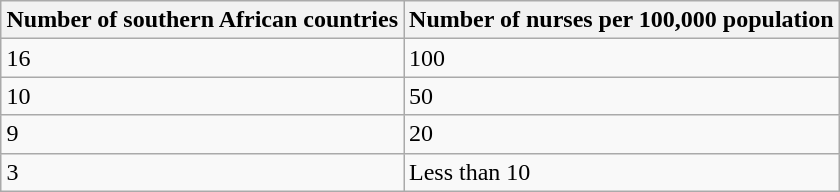<table class="wikitable" style="margin:1em auto;">
<tr>
<th>Number of southern African countries</th>
<th>Number of nurses per 100,000 population</th>
</tr>
<tr>
<td>16</td>
<td>100</td>
</tr>
<tr>
<td>10</td>
<td>50</td>
</tr>
<tr>
<td>9</td>
<td>20</td>
</tr>
<tr>
<td>3</td>
<td>Less than 10</td>
</tr>
</table>
